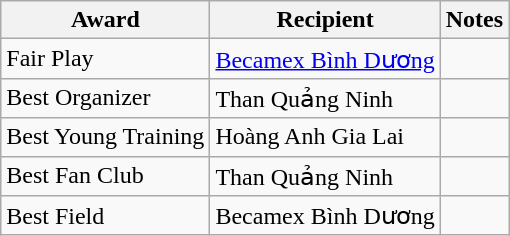<table class="wikitable">
<tr>
<th>Award</th>
<th>Recipient</th>
<th>Notes</th>
</tr>
<tr>
<td>Fair Play</td>
<td><a href='#'>Becamex Bình Dương</a></td>
<td></td>
</tr>
<tr>
<td>Best Organizer</td>
<td>Than Quảng Ninh</td>
<td></td>
</tr>
<tr>
<td>Best Young Training</td>
<td>Hoàng Anh Gia Lai</td>
<td></td>
</tr>
<tr>
<td>Best Fan Club</td>
<td>Than Quảng Ninh</td>
<td></td>
</tr>
<tr>
<td>Best Field</td>
<td>Becamex Bình Dương</td>
<td></td>
</tr>
</table>
